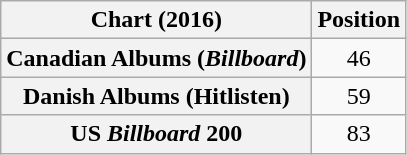<table class="wikitable sortable plainrowheaders" style="text-align:center">
<tr>
<th scope="col">Chart (2016)</th>
<th scope="col">Position</th>
</tr>
<tr>
<th scope="row">Canadian Albums (<em>Billboard</em>)</th>
<td>46</td>
</tr>
<tr>
<th scope="row">Danish Albums (Hitlisten)</th>
<td>59</td>
</tr>
<tr>
<th scope="row">US <em>Billboard</em> 200</th>
<td>83</td>
</tr>
</table>
